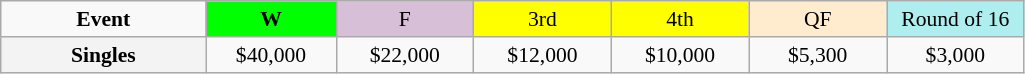<table class=wikitable style=font-size:90%;text-align:center>
<tr>
<td width=130><strong>Event</strong></td>
<td width=80 bgcolor=lime><strong>W</strong></td>
<td width=85 bgcolor=thistle>F</td>
<td width=85 bgcolor=ffff00>3rd</td>
<td width=85 bgcolor=ffff00>4th</td>
<td style="width:85px; background:#ffebcd">QF</td>
<td width=85 bgcolor=afeeee>Round of 16</td>
</tr>
<tr>
<th style=background:#f3f3f3>Singles </th>
<td>$40,000</td>
<td>$22,000</td>
<td>$12,000</td>
<td>$10,000</td>
<td>$5,300</td>
<td>$3,000</td>
</tr>
</table>
